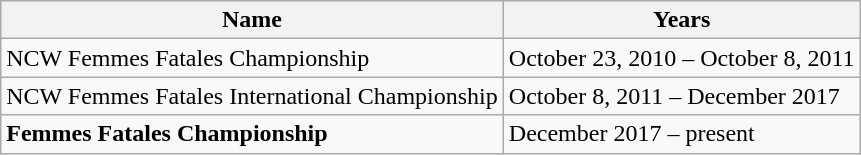<table class="wikitable">
<tr>
<th>Name</th>
<th>Years</th>
</tr>
<tr>
<td>NCW Femmes Fatales Championship</td>
<td>October 23, 2010 – October 8, 2011</td>
</tr>
<tr>
<td>NCW Femmes Fatales International Championship</td>
<td>October 8, 2011 – December 2017</td>
</tr>
<tr>
<td><strong>Femmes Fatales Championship</strong></td>
<td>December 2017 – present</td>
</tr>
</table>
